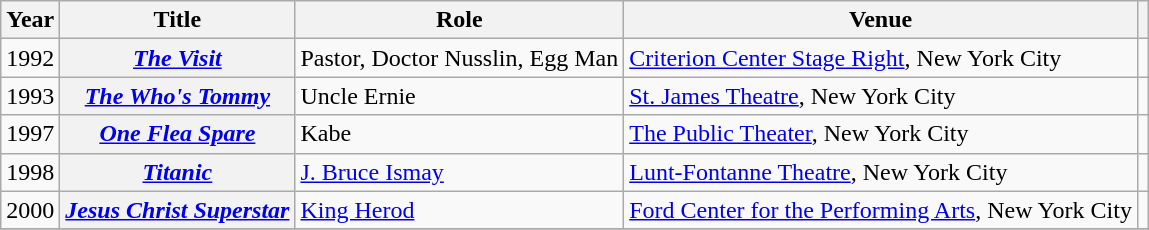<table class="wikitable plainrowheaders sortable">
<tr>
<th>Year</th>
<th>Title</th>
<th>Role</th>
<th class="unsortable">Venue</th>
<th scope="col" class="unsortable"></th>
</tr>
<tr>
<td>1992</td>
<th scope="row"><em><a href='#'>The Visit</a></em></th>
<td>Pastor, Doctor Nusslin, Egg Man</td>
<td><a href='#'>Criterion Center Stage Right</a>, New York City</td>
<td align=center></td>
</tr>
<tr>
<td>1993</td>
<th scope="row"><em><a href='#'>The Who's Tommy</a></em></th>
<td>Uncle Ernie</td>
<td><a href='#'>St. James Theatre</a>, New York City</td>
<td align=center></td>
</tr>
<tr>
<td>1997</td>
<th scope="row"><em><a href='#'>One Flea Spare</a></em></th>
<td>Kabe</td>
<td><a href='#'>The Public Theater</a>, New York City</td>
<td align=center></td>
</tr>
<tr>
<td>1998</td>
<th scope="row"><em><a href='#'>Titanic</a></em></th>
<td><a href='#'>J. Bruce Ismay</a></td>
<td><a href='#'>Lunt-Fontanne Theatre</a>, New York City</td>
<td align=center></td>
</tr>
<tr>
<td>2000</td>
<th scope="row"><em><a href='#'>Jesus Christ Superstar</a></em></th>
<td><a href='#'>King Herod</a></td>
<td><a href='#'>Ford Center for the Performing Arts</a>, New York City</td>
<td align=center></td>
</tr>
<tr>
</tr>
</table>
